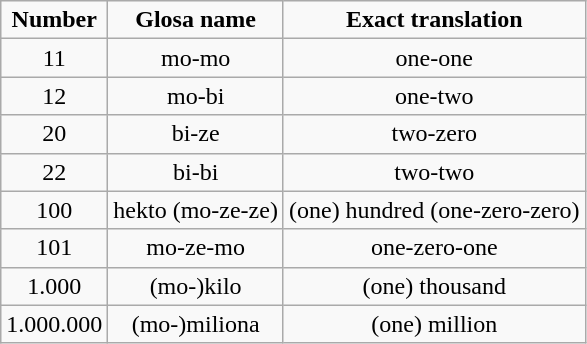<table class="wikitable" style="text-align:center">
<tr>
<td><strong>Number</strong></td>
<td><strong>Glosa name</strong></td>
<td><strong>Exact translation</strong></td>
</tr>
<tr>
<td>11</td>
<td>mo-mo</td>
<td>one-one</td>
</tr>
<tr>
<td>12</td>
<td>mo-bi</td>
<td>one-two</td>
</tr>
<tr>
<td>20</td>
<td>bi-ze</td>
<td>two-zero</td>
</tr>
<tr>
<td>22</td>
<td>bi-bi</td>
<td>two-two</td>
</tr>
<tr>
<td>100</td>
<td>hekto (mo-ze-ze)</td>
<td>(one) hundred (one-zero-zero)</td>
</tr>
<tr>
<td>101</td>
<td>mo-ze-mo</td>
<td>one-zero-one</td>
</tr>
<tr>
<td>1.000</td>
<td>(mo-)kilo</td>
<td>(one) thousand</td>
</tr>
<tr>
<td>1.000.000</td>
<td>(mo-)miliona</td>
<td>(one) million</td>
</tr>
</table>
